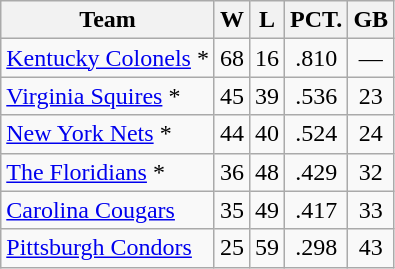<table class="wikitable" style="text-align:center;">
<tr>
<th>Team</th>
<th>W</th>
<th>L</th>
<th>PCT.</th>
<th>GB</th>
</tr>
<tr>
<td align="left"><a href='#'>Kentucky Colonels</a> *</td>
<td>68</td>
<td>16</td>
<td>.810</td>
<td>—</td>
</tr>
<tr>
<td align="left"><a href='#'>Virginia Squires</a> *</td>
<td>45</td>
<td>39</td>
<td>.536</td>
<td>23</td>
</tr>
<tr>
<td align="left"><a href='#'>New York Nets</a> *</td>
<td>44</td>
<td>40</td>
<td>.524</td>
<td>24</td>
</tr>
<tr>
<td align="left"><a href='#'>The Floridians</a> *</td>
<td>36</td>
<td>48</td>
<td>.429</td>
<td>32</td>
</tr>
<tr>
<td align="left"><a href='#'>Carolina Cougars</a></td>
<td>35</td>
<td>49</td>
<td>.417</td>
<td>33</td>
</tr>
<tr>
<td align="left"><a href='#'>Pittsburgh Condors</a></td>
<td>25</td>
<td>59</td>
<td>.298</td>
<td>43</td>
</tr>
</table>
